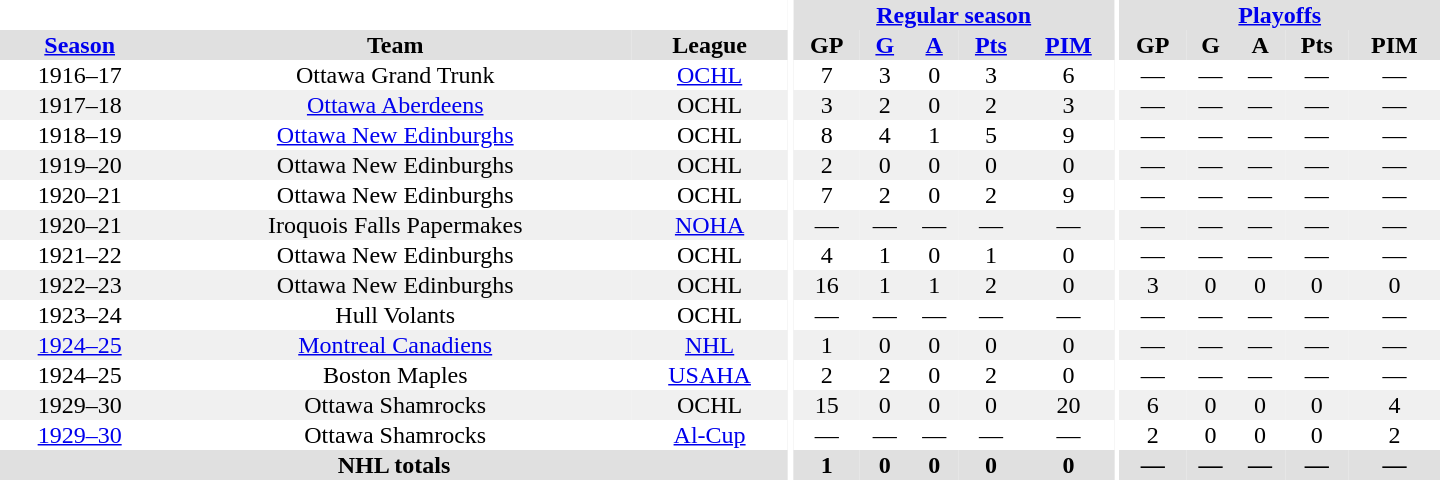<table border="0" cellpadding="1" cellspacing="0" style="text-align:center; width:60em">
<tr bgcolor="#e0e0e0">
<th colspan="3" bgcolor="#ffffff"></th>
<th rowspan="100" bgcolor="#ffffff"></th>
<th colspan="5"><a href='#'>Regular season</a></th>
<th rowspan="100" bgcolor="#ffffff"></th>
<th colspan="5"><a href='#'>Playoffs</a></th>
</tr>
<tr bgcolor="#e0e0e0">
<th><a href='#'>Season</a></th>
<th>Team</th>
<th>League</th>
<th>GP</th>
<th><a href='#'>G</a></th>
<th><a href='#'>A</a></th>
<th><a href='#'>Pts</a></th>
<th><a href='#'>PIM</a></th>
<th>GP</th>
<th>G</th>
<th>A</th>
<th>Pts</th>
<th>PIM</th>
</tr>
<tr>
<td>1916–17</td>
<td>Ottawa Grand Trunk</td>
<td><a href='#'>OCHL</a></td>
<td>7</td>
<td>3</td>
<td>0</td>
<td>3</td>
<td>6</td>
<td>—</td>
<td>—</td>
<td>—</td>
<td>—</td>
<td>—</td>
</tr>
<tr bgcolor="#f0f0f0">
<td>1917–18</td>
<td><a href='#'>Ottawa Aberdeens</a></td>
<td>OCHL</td>
<td>3</td>
<td>2</td>
<td>0</td>
<td>2</td>
<td>3</td>
<td>—</td>
<td>—</td>
<td>—</td>
<td>—</td>
<td>—</td>
</tr>
<tr>
<td>1918–19</td>
<td><a href='#'>Ottawa New Edinburghs</a></td>
<td>OCHL</td>
<td>8</td>
<td>4</td>
<td>1</td>
<td>5</td>
<td>9</td>
<td>—</td>
<td>—</td>
<td>—</td>
<td>—</td>
<td>—</td>
</tr>
<tr bgcolor="#f0f0f0">
<td>1919–20</td>
<td>Ottawa New Edinburghs</td>
<td>OCHL</td>
<td>2</td>
<td>0</td>
<td>0</td>
<td>0</td>
<td>0</td>
<td>—</td>
<td>—</td>
<td>—</td>
<td>—</td>
<td>—</td>
</tr>
<tr>
<td>1920–21</td>
<td>Ottawa New Edinburghs</td>
<td>OCHL</td>
<td>7</td>
<td>2</td>
<td>0</td>
<td>2</td>
<td>9</td>
<td>—</td>
<td>—</td>
<td>—</td>
<td>—</td>
<td>—</td>
</tr>
<tr bgcolor="#f0f0f0">
<td>1920–21</td>
<td>Iroquois Falls Papermakes</td>
<td><a href='#'>NOHA</a></td>
<td>—</td>
<td>—</td>
<td>—</td>
<td>—</td>
<td>—</td>
<td>—</td>
<td>—</td>
<td>—</td>
<td>—</td>
<td>—</td>
</tr>
<tr>
<td>1921–22</td>
<td>Ottawa New Edinburghs</td>
<td>OCHL</td>
<td>4</td>
<td>1</td>
<td>0</td>
<td>1</td>
<td>0</td>
<td>—</td>
<td>—</td>
<td>—</td>
<td>—</td>
<td>—</td>
</tr>
<tr bgcolor="#f0f0f0">
<td>1922–23</td>
<td>Ottawa New Edinburghs</td>
<td>OCHL</td>
<td>16</td>
<td>1</td>
<td>1</td>
<td>2</td>
<td>0</td>
<td>3</td>
<td>0</td>
<td>0</td>
<td>0</td>
<td>0</td>
</tr>
<tr>
<td>1923–24</td>
<td>Hull Volants</td>
<td>OCHL</td>
<td>—</td>
<td>—</td>
<td>—</td>
<td>—</td>
<td>—</td>
<td>—</td>
<td>—</td>
<td>—</td>
<td>—</td>
<td>—</td>
</tr>
<tr bgcolor="#f0f0f0">
<td><a href='#'>1924–25</a></td>
<td><a href='#'>Montreal Canadiens</a></td>
<td><a href='#'>NHL</a></td>
<td>1</td>
<td>0</td>
<td>0</td>
<td>0</td>
<td>0</td>
<td>—</td>
<td>—</td>
<td>—</td>
<td>—</td>
<td>—</td>
</tr>
<tr>
<td>1924–25</td>
<td>Boston Maples</td>
<td><a href='#'>USAHA</a></td>
<td>2</td>
<td>2</td>
<td>0</td>
<td>2</td>
<td>0</td>
<td>—</td>
<td>—</td>
<td>—</td>
<td>—</td>
<td>—</td>
</tr>
<tr bgcolor="#f0f0f0">
<td>1929–30</td>
<td>Ottawa Shamrocks</td>
<td>OCHL</td>
<td>15</td>
<td>0</td>
<td>0</td>
<td>0</td>
<td>20</td>
<td>6</td>
<td>0</td>
<td>0</td>
<td>0</td>
<td>4</td>
</tr>
<tr>
<td><a href='#'>1929–30</a></td>
<td>Ottawa Shamrocks</td>
<td><a href='#'>Al-Cup</a></td>
<td>—</td>
<td>—</td>
<td>—</td>
<td>—</td>
<td>—</td>
<td>2</td>
<td>0</td>
<td>0</td>
<td>0</td>
<td>2</td>
</tr>
<tr bgcolor="#e0e0e0">
<th colspan="3">NHL totals</th>
<th>1</th>
<th>0</th>
<th>0</th>
<th>0</th>
<th>0</th>
<th>—</th>
<th>—</th>
<th>—</th>
<th>—</th>
<th>—</th>
</tr>
</table>
